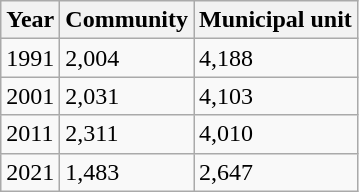<table class=wikitable>
<tr>
<th>Year</th>
<th>Community</th>
<th>Municipal unit</th>
</tr>
<tr>
<td>1991</td>
<td>2,004</td>
<td>4,188</td>
</tr>
<tr>
<td>2001</td>
<td>2,031</td>
<td>4,103</td>
</tr>
<tr>
<td>2011</td>
<td>2,311</td>
<td>4,010</td>
</tr>
<tr>
<td>2021</td>
<td>1,483</td>
<td>2,647</td>
</tr>
</table>
